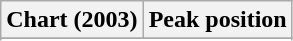<table class="wikitable sortable" border="1">
<tr>
<th>Chart (2003)</th>
<th>Peak position</th>
</tr>
<tr>
</tr>
<tr>
</tr>
</table>
